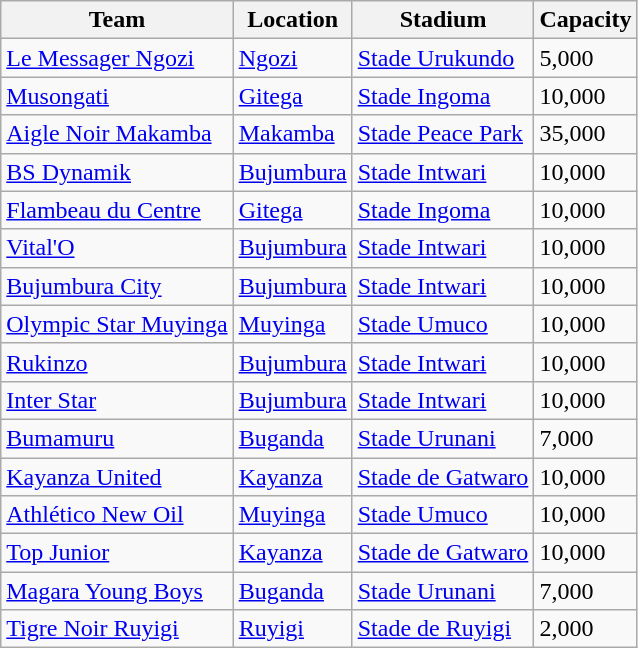<table class="wikitable sortable">
<tr>
<th>Team</th>
<th>Location</th>
<th>Stadium</th>
<th>Capacity</th>
</tr>
<tr>
<td><a href='#'>Le Messager Ngozi</a></td>
<td><a href='#'>Ngozi</a></td>
<td><a href='#'>Stade Urukundo</a></td>
<td>5,000</td>
</tr>
<tr>
<td><a href='#'>Musongati</a></td>
<td><a href='#'>Gitega</a></td>
<td><a href='#'>Stade Ingoma</a></td>
<td>10,000</td>
</tr>
<tr>
<td><a href='#'>Aigle Noir Makamba</a></td>
<td><a href='#'>Makamba</a></td>
<td><a href='#'>Stade Peace Park</a></td>
<td>35,000</td>
</tr>
<tr>
<td><a href='#'>BS Dynamik</a></td>
<td><a href='#'>Bujumbura</a></td>
<td><a href='#'>Stade Intwari</a></td>
<td>10,000</td>
</tr>
<tr>
<td><a href='#'>Flambeau du Centre</a></td>
<td><a href='#'>Gitega</a></td>
<td><a href='#'>Stade Ingoma</a></td>
<td>10,000</td>
</tr>
<tr>
<td><a href='#'>Vital'O</a></td>
<td><a href='#'>Bujumbura</a></td>
<td><a href='#'>Stade Intwari</a></td>
<td>10,000</td>
</tr>
<tr>
<td><a href='#'>Bujumbura City</a></td>
<td><a href='#'>Bujumbura</a></td>
<td><a href='#'>Stade Intwari</a></td>
<td>10,000</td>
</tr>
<tr>
<td><a href='#'>Olympic Star Muyinga</a></td>
<td><a href='#'>Muyinga</a></td>
<td><a href='#'>Stade Umuco</a></td>
<td>10,000</td>
</tr>
<tr>
<td><a href='#'>Rukinzo</a></td>
<td><a href='#'>Bujumbura</a></td>
<td><a href='#'>Stade Intwari</a></td>
<td>10,000</td>
</tr>
<tr>
<td><a href='#'>Inter Star</a></td>
<td><a href='#'>Bujumbura</a></td>
<td><a href='#'>Stade Intwari</a></td>
<td>10,000</td>
</tr>
<tr>
<td><a href='#'>Bumamuru</a></td>
<td><a href='#'>Buganda</a></td>
<td><a href='#'>Stade Urunani</a></td>
<td>7,000</td>
</tr>
<tr>
<td><a href='#'>Kayanza United</a></td>
<td><a href='#'>Kayanza</a></td>
<td><a href='#'>Stade de Gatwaro</a></td>
<td>10,000</td>
</tr>
<tr>
<td><a href='#'>Athlético New Oil</a></td>
<td><a href='#'>Muyinga</a></td>
<td><a href='#'>Stade Umuco</a></td>
<td>10,000</td>
</tr>
<tr>
<td><a href='#'>Top Junior</a></td>
<td><a href='#'>Kayanza</a></td>
<td><a href='#'>Stade de Gatwaro</a></td>
<td>10,000</td>
</tr>
<tr>
<td><a href='#'>Magara Young Boys</a></td>
<td><a href='#'>Buganda</a></td>
<td><a href='#'>Stade Urunani</a></td>
<td>7,000</td>
</tr>
<tr>
<td><a href='#'>Tigre Noir Ruyigi</a></td>
<td><a href='#'>Ruyigi</a></td>
<td><a href='#'>Stade de Ruyigi</a></td>
<td>2,000</td>
</tr>
</table>
